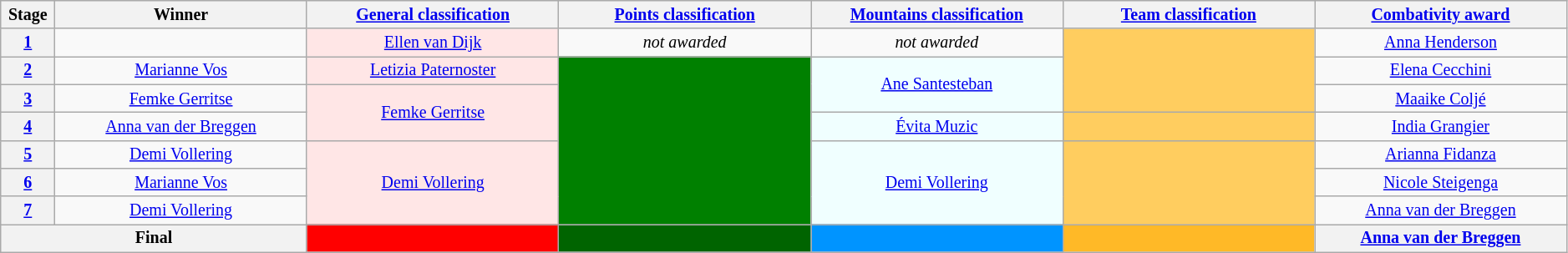<table class="wikitable" style="text-align: center; font-size:smaller;">
<tr style="background-color: #efefef;">
<th scope="col" width="2%">Stage</th>
<th scope="col" width="13%">Winner</th>
<th scope="col" width="13%"><a href='#'>General classification</a><br></th>
<th scope="col" width="13%"><a href='#'>Points classification</a><br></th>
<th scope="col" width="13%"><a href='#'>Mountains classification</a><br></th>
<th scope="col" width="13%"><a href='#'>Team classification</a><br></th>
<th scope="col" width="13%"><a href='#'>Combativity award</a><br></th>
</tr>
<tr>
<th><a href='#'>1</a></th>
<td></td>
<td style="background:#FFE6E6;"><a href='#'>Ellen van Dijk</a></td>
<td><em>not awarded</em></td>
<td><em>not awarded</em></td>
<td style="background:#FFCD5F;" rowspan="3"></td>
<td style="background:offwhite;"><a href='#'>Anna Henderson</a></td>
</tr>
<tr>
<th><a href='#'>2</a></th>
<td><a href='#'>Marianne Vos</a></td>
<td style="background:#FFE6E6;"><a href='#'>Letizia Paternoster</a></td>
<td rowspan="6" style="background:#008000;"></td>
<td style="background:azure;" rowspan="2"><a href='#'>Ane Santesteban</a></td>
<td style="background:offwhite;"><a href='#'>Elena Cecchini</a></td>
</tr>
<tr>
<th><a href='#'>3</a></th>
<td><a href='#'>Femke Gerritse</a></td>
<td style="background:#FFE6E6;" rowspan="2"><a href='#'>Femke Gerritse</a></td>
<td style="background:offwhite;"><a href='#'>Maaike Coljé</a></td>
</tr>
<tr>
<th><a href='#'>4</a></th>
<td><a href='#'>Anna van der Breggen</a></td>
<td style="background:azure;"><a href='#'>Évita Muzic</a></td>
<td style="background:#FFCD5F;"></td>
<td style="background:offwhite;"><a href='#'>India Grangier</a></td>
</tr>
<tr>
<th><a href='#'>5</a></th>
<td><a href='#'>Demi Vollering</a></td>
<td rowspan="3" style="background:#FFE6E6;"><a href='#'>Demi Vollering</a></td>
<td rowspan="3" style="background:azure;"><a href='#'>Demi Vollering</a></td>
<td rowspan="3" style="background:#FFCD5F;"></td>
<td style="background:offwhite;"><a href='#'>Arianna Fidanza</a></td>
</tr>
<tr>
<th><a href='#'>6</a></th>
<td><a href='#'>Marianne Vos</a></td>
<td style="background:offwhite;"><a href='#'>Nicole Steigenga</a></td>
</tr>
<tr>
<th><a href='#'>7</a></th>
<td><a href='#'>Demi Vollering</a></td>
<td style="background:offwhite;"><a href='#'>Anna van der Breggen</a></td>
</tr>
<tr>
<th colspan="2">Final</th>
<th style="background:#f00;"></th>
<th style="background:#006400;"></th>
<th style="background:#0094FF;"></th>
<th style="background:#FFB927;"></th>
<th><a href='#'>Anna van der Breggen</a></th>
</tr>
</table>
